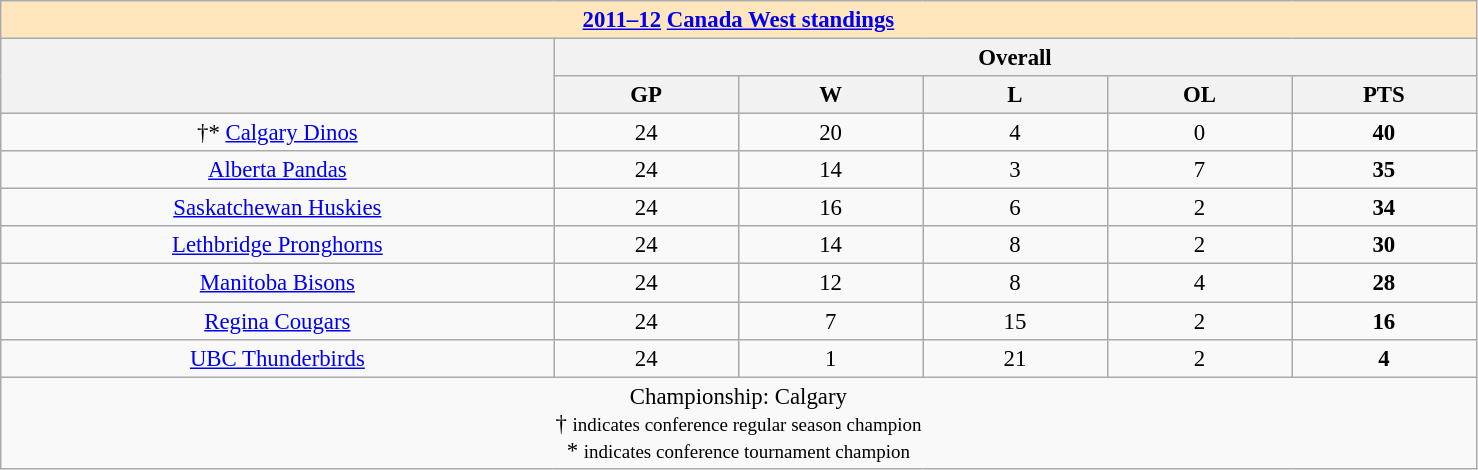<table class=wikitable style="text-align:center; font-size:95%;">
<tr>
<th colspan="15" style="background-color: #FFE6BD;"><a href='#'>2011–12</a> <a href='#'>Canada West standings</a></th>
</tr>
<tr>
<th rowspan="2" width="15%"></th>
<th colspan="7">Overall</th>
</tr>
<tr>
<th width="5%">GP</th>
<th width="5%">W</th>
<th width="5%">L</th>
<th width="5%">OL</th>
<th width="5%">PTS</th>
</tr>
<tr align=center>
<td>†* <a href='#'>Calgary Dinos</a></td>
<td>24</td>
<td>20</td>
<td>4</td>
<td>0</td>
<td><strong>40</strong></td>
</tr>
<tr align=center>
<td><a href='#'>Alberta Pandas</a></td>
<td>24</td>
<td>14</td>
<td>3</td>
<td>7</td>
<td><strong>35</strong></td>
</tr>
<tr align=center>
<td><a href='#'>Saskatchewan Huskies</a></td>
<td>24</td>
<td>16</td>
<td>6</td>
<td>2</td>
<td><strong>34</strong></td>
</tr>
<tr align=center>
<td><a href='#'>Lethbridge Pronghorns</a></td>
<td>24</td>
<td>14</td>
<td>8</td>
<td>2</td>
<td><strong>30</strong></td>
</tr>
<tr align=center>
<td><a href='#'>Manitoba Bisons</a></td>
<td>24</td>
<td>12</td>
<td>8</td>
<td>4</td>
<td><strong>28</strong></td>
</tr>
<tr align=center>
<td><a href='#'>Regina Cougars</a></td>
<td>24</td>
<td>7</td>
<td>15</td>
<td>2</td>
<td><strong>16</strong></td>
</tr>
<tr align=center>
<td><a href='#'>UBC Thunderbirds</a></td>
<td>24</td>
<td>1</td>
<td>21</td>
<td>2</td>
<td><strong>4</strong></td>
</tr>
<tr>
<td colspan=16 align=center>Championship: Calgary <br>† <small>indicates conference regular season champion</small><br>* <small>indicates conference tournament champion</small></td>
</tr>
</table>
